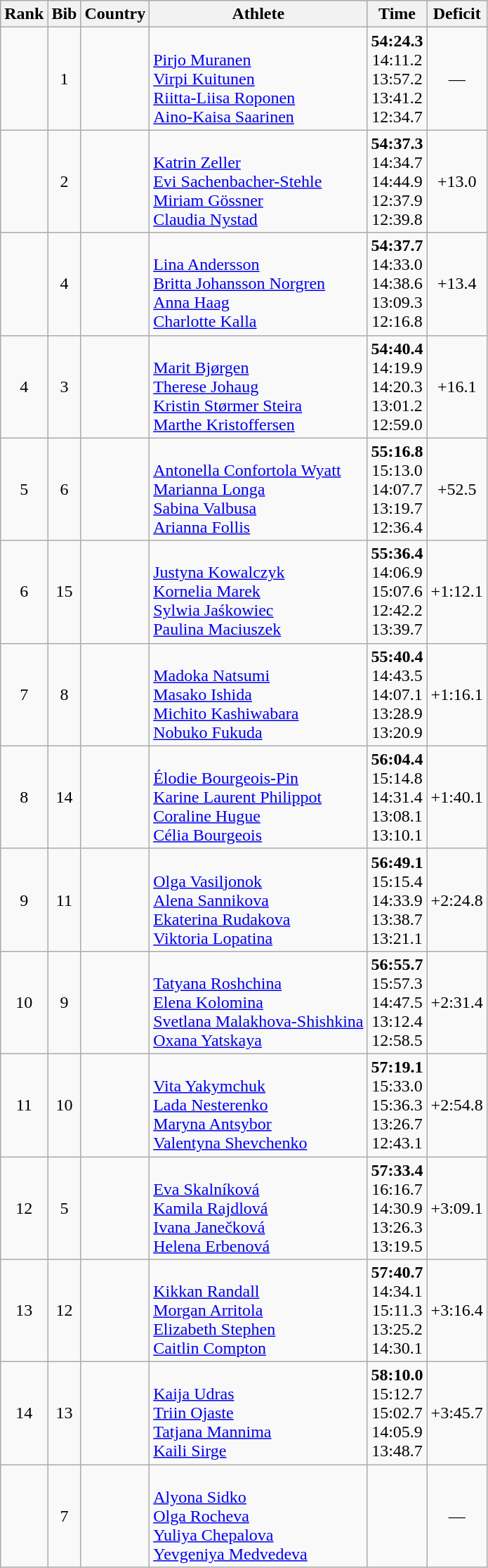<table class="wikitable sortable" style="text-align:center">
<tr>
<th>Rank</th>
<th>Bib</th>
<th>Country</th>
<th>Athlete</th>
<th>Time</th>
<th>Deficit</th>
</tr>
<tr>
<td></td>
<td>1</td>
<td align="left"></td>
<td align="left"><br><a href='#'>Pirjo Muranen</a><br><a href='#'>Virpi Kuitunen</a><br><a href='#'>Riitta-Liisa Roponen</a><br><a href='#'>Aino-Kaisa Saarinen</a></td>
<td><strong>54:24.3</strong><br>14:11.2<br>13:57.2<br>13:41.2<br>12:34.7</td>
<td>—</td>
</tr>
<tr>
<td></td>
<td>2</td>
<td align="left"></td>
<td align="left"><br><a href='#'>Katrin Zeller</a><br><a href='#'>Evi Sachenbacher-Stehle</a><br><a href='#'>Miriam Gössner</a><br><a href='#'>Claudia Nystad</a></td>
<td><strong>54:37.3</strong><br>14:34.7<br>14:44.9<br>12:37.9<br>12:39.8</td>
<td>+13.0</td>
</tr>
<tr>
<td></td>
<td>4</td>
<td align="left"></td>
<td align="left"><br> <a href='#'>Lina Andersson</a><br><a href='#'>Britta Johansson Norgren</a><br><a href='#'>Anna Haag</a><br><a href='#'>Charlotte Kalla</a></td>
<td><strong>54:37.7</strong><br>14:33.0<br>14:38.6<br>13:09.3<br>12:16.8</td>
<td>+13.4</td>
</tr>
<tr>
<td>4</td>
<td>3</td>
<td align="left"></td>
<td align="left"><br><a href='#'>Marit Bjørgen</a><br><a href='#'>Therese Johaug</a><br><a href='#'>Kristin Størmer Steira</a><br><a href='#'>Marthe Kristoffersen</a></td>
<td><strong>54:40.4</strong><br>14:19.9<br>14:20.3<br>13:01.2<br>12:59.0</td>
<td>+16.1</td>
</tr>
<tr>
<td>5</td>
<td>6</td>
<td align="left"></td>
<td align="left"><br><a href='#'>Antonella Confortola Wyatt</a><br><a href='#'>Marianna Longa</a><br><a href='#'>Sabina Valbusa</a><br><a href='#'>Arianna Follis</a></td>
<td><strong>55:16.8</strong><br>15:13.0<br>14:07.7<br>13:19.7<br>12:36.4</td>
<td>+52.5</td>
</tr>
<tr>
<td>6</td>
<td>15</td>
<td align="left"></td>
<td align="left"><br><a href='#'>Justyna Kowalczyk</a><br> <a href='#'>Kornelia Marek</a><br><a href='#'>Sylwia Jaśkowiec</a><br><a href='#'>Paulina Maciuszek</a></td>
<td><strong>55:36.4</strong><br>14:06.9<br>15:07.6<br>12:42.2<br>13:39.7</td>
<td>+1:12.1</td>
</tr>
<tr>
<td>7</td>
<td>8</td>
<td align="left"></td>
<td align="left"><br><a href='#'>Madoka Natsumi</a><br><a href='#'>Masako Ishida</a><br><a href='#'>Michito Kashiwabara</a><br><a href='#'>Nobuko Fukuda</a></td>
<td><strong>55:40.4</strong><br>14:43.5<br>14:07.1<br>13:28.9<br>13:20.9</td>
<td>+1:16.1</td>
</tr>
<tr>
<td>8</td>
<td>14</td>
<td align="left"></td>
<td align="left"><br><a href='#'>Élodie Bourgeois-Pin</a><br><a href='#'>Karine Laurent Philippot</a><br><a href='#'>Coraline Hugue</a><br><a href='#'>Célia Bourgeois</a></td>
<td><strong>56:04.4</strong><br>15:14.8<br>14:31.4<br>13:08.1<br>13:10.1</td>
<td>+1:40.1</td>
</tr>
<tr>
<td>9</td>
<td>11</td>
<td align="left"></td>
<td align="left"><br><a href='#'>Olga Vasiljonok</a><br><a href='#'>Alena Sannikova</a><br><a href='#'>Ekaterina Rudakova</a><br><a href='#'>Viktoria Lopatina</a></td>
<td><strong>56:49.1</strong><br>15:15.4<br>14:33.9<br>13:38.7<br>13:21.1</td>
<td>+2:24.8</td>
</tr>
<tr>
<td>10</td>
<td>9</td>
<td align="left"></td>
<td align="left"><br><a href='#'>Tatyana Roshchina</a><br><a href='#'>Elena Kolomina</a><br><a href='#'>Svetlana Malakhova-Shishkina</a><br><a href='#'>Oxana Yatskaya</a></td>
<td><strong>56:55.7</strong><br>15:57.3<br>14:47.5<br>13:12.4<br>12:58.5</td>
<td>+2:31.4</td>
</tr>
<tr>
<td>11</td>
<td>10</td>
<td align="left"></td>
<td align="left"><br><a href='#'>Vita Yakymchuk</a><br><a href='#'>Lada Nesterenko</a><br><a href='#'>Maryna Antsybor</a><br><a href='#'>Valentyna Shevchenko</a></td>
<td><strong>57:19.1</strong><br>15:33.0<br>15:36.3<br>13:26.7<br>12:43.1</td>
<td>+2:54.8</td>
</tr>
<tr>
<td>12</td>
<td>5</td>
<td align="left"></td>
<td align="left"><br><a href='#'>Eva Skalníková</a><br><a href='#'>Kamila Rajdlová</a><br><a href='#'>Ivana Janečková</a><br><a href='#'>Helena Erbenová</a></td>
<td><strong>57:33.4</strong><br>16:16.7<br>14:30.9<br>13:26.3<br>13:19.5</td>
<td>+3:09.1</td>
</tr>
<tr>
<td>13</td>
<td>12</td>
<td align="left"></td>
<td align="left"><br><a href='#'>Kikkan Randall</a><br><a href='#'>Morgan Arritola</a><br><a href='#'>Elizabeth Stephen</a><br><a href='#'>Caitlin Compton</a></td>
<td><strong>57:40.7</strong><br>14:34.1<br>15:11.3<br>13:25.2<br>14:30.1</td>
<td>+3:16.4</td>
</tr>
<tr>
<td>14</td>
<td>13</td>
<td align="left"></td>
<td align="left"><br><a href='#'>Kaija Udras</a><br><a href='#'>Triin Ojaste</a><br><a href='#'>Tatjana Mannima</a><br><a href='#'>Kaili Sirge</a></td>
<td><strong>58:10.0</strong><br>15:12.7<br>15:02.7<br>14:05.9<br>13:48.7</td>
<td>+3:45.7</td>
</tr>
<tr>
<td></td>
<td>7</td>
<td align="left"></td>
<td align="left"><br><a href='#'>Alyona Sidko</a><br><a href='#'>Olga Rocheva</a><br><a href='#'>Yuliya Chepalova</a><br><a href='#'>Yevgeniya Medvedeva</a></td>
<td><strong></strong></td>
<td>—</td>
</tr>
</table>
